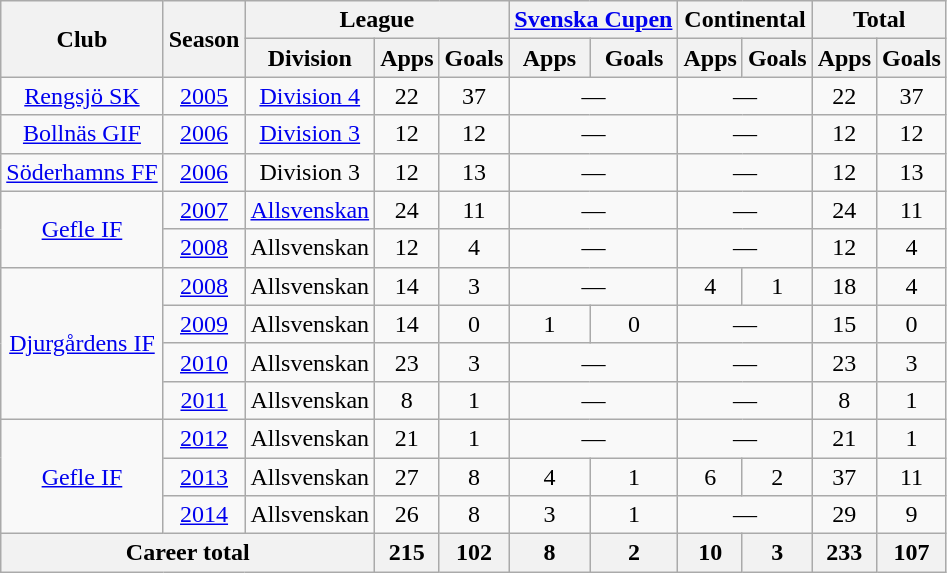<table class="wikitable" style="text-align: center;">
<tr>
<th rowspan=2>Club</th>
<th rowspan=2>Season</th>
<th colspan=3>League</th>
<th colspan=2><a href='#'>Svenska Cupen</a></th>
<th colspan=2>Continental</th>
<th colspan=2>Total</th>
</tr>
<tr>
<th>Division</th>
<th>Apps</th>
<th>Goals</th>
<th>Apps</th>
<th>Goals</th>
<th>Apps</th>
<th>Goals</th>
<th>Apps</th>
<th>Goals</th>
</tr>
<tr>
<td><a href='#'>Rengsjö SK</a></td>
<td><a href='#'>2005</a></td>
<td><a href='#'>Division 4</a></td>
<td>22</td>
<td>37</td>
<td colspan="2">—</td>
<td colspan="2">—</td>
<td>22</td>
<td>37</td>
</tr>
<tr>
<td><a href='#'>Bollnäs GIF</a></td>
<td><a href='#'>2006</a></td>
<td><a href='#'>Division 3</a></td>
<td>12</td>
<td>12</td>
<td colspan="2">—</td>
<td colspan="2">—</td>
<td>12</td>
<td>12</td>
</tr>
<tr>
<td><a href='#'>Söderhamns FF</a></td>
<td><a href='#'>2006</a></td>
<td>Division 3</td>
<td>12</td>
<td>13</td>
<td colspan="2">—</td>
<td colspan="2">—</td>
<td>12</td>
<td>13</td>
</tr>
<tr>
<td rowspan="2"><a href='#'>Gefle IF</a></td>
<td><a href='#'>2007</a></td>
<td><a href='#'>Allsvenskan</a></td>
<td>24</td>
<td>11</td>
<td colspan="2">—</td>
<td colspan="2">—</td>
<td>24</td>
<td>11</td>
</tr>
<tr>
<td><a href='#'>2008</a></td>
<td>Allsvenskan</td>
<td>12</td>
<td>4</td>
<td colspan="2">—</td>
<td colspan="2">—</td>
<td>12</td>
<td>4</td>
</tr>
<tr>
<td rowspan="4"><a href='#'>Djurgårdens IF</a></td>
<td><a href='#'>2008</a></td>
<td>Allsvenskan</td>
<td>14</td>
<td>3</td>
<td colspan="2">—</td>
<td>4</td>
<td>1</td>
<td>18</td>
<td>4</td>
</tr>
<tr>
<td><a href='#'>2009</a></td>
<td>Allsvenskan</td>
<td>14</td>
<td>0</td>
<td>1</td>
<td>0</td>
<td colspan="2">—</td>
<td>15</td>
<td>0</td>
</tr>
<tr>
<td><a href='#'>2010</a></td>
<td>Allsvenskan</td>
<td>23</td>
<td>3</td>
<td colspan="2">—</td>
<td colspan="2">—</td>
<td>23</td>
<td>3</td>
</tr>
<tr>
<td><a href='#'>2011</a></td>
<td>Allsvenskan</td>
<td>8</td>
<td>1</td>
<td colspan="2">—</td>
<td colspan="2">—</td>
<td>8</td>
<td>1</td>
</tr>
<tr>
<td rowspan="3"><a href='#'>Gefle IF</a></td>
<td><a href='#'>2012</a></td>
<td>Allsvenskan</td>
<td>21</td>
<td>1</td>
<td colspan="2">—</td>
<td colspan="2">—</td>
<td>21</td>
<td>1</td>
</tr>
<tr>
<td><a href='#'>2013</a></td>
<td>Allsvenskan</td>
<td>27</td>
<td>8</td>
<td>4</td>
<td>1</td>
<td>6</td>
<td>2</td>
<td>37</td>
<td>11</td>
</tr>
<tr>
<td><a href='#'>2014</a></td>
<td>Allsvenskan</td>
<td>26</td>
<td>8</td>
<td>3</td>
<td>1</td>
<td colspan="2">—</td>
<td>29</td>
<td>9</td>
</tr>
<tr>
<th colspan="3">Career total</th>
<th>215</th>
<th>102</th>
<th>8</th>
<th>2</th>
<th>10</th>
<th>3</th>
<th>233</th>
<th>107</th>
</tr>
</table>
